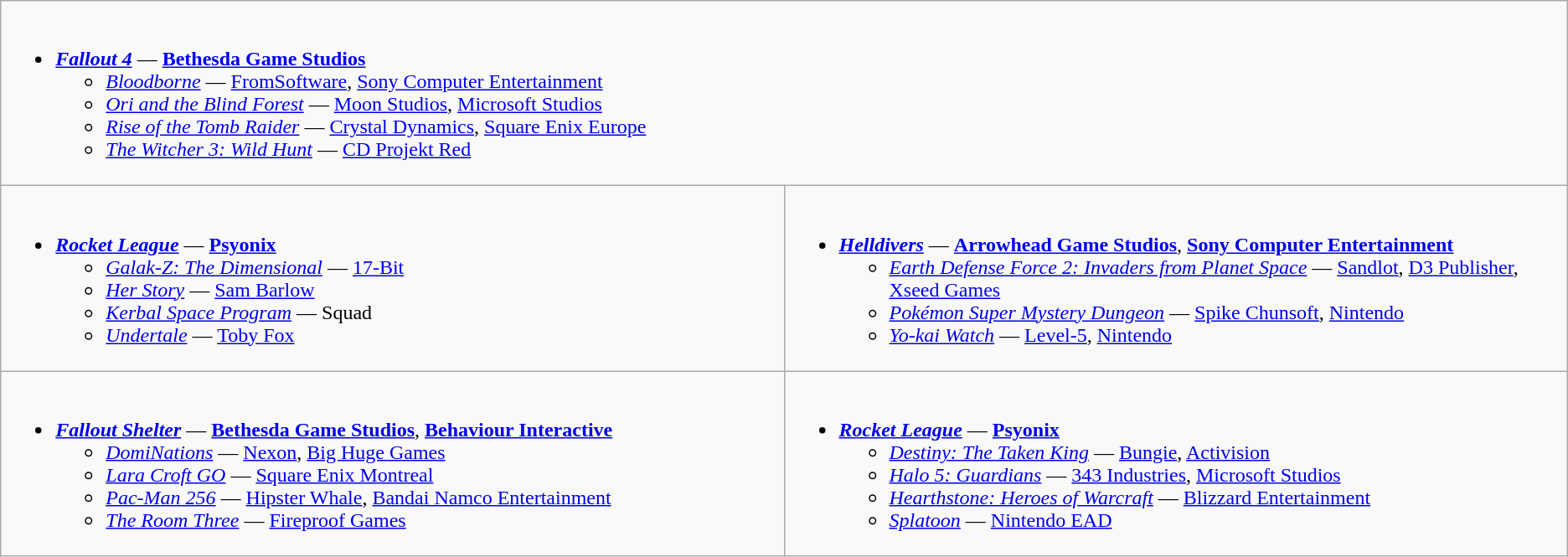<table class="wikitable">
<tr>
<td valign="top" width="50%" colspan="2"><br><ul><li><strong><em><a href='#'>Fallout 4</a></em></strong> — <strong><a href='#'>Bethesda Game Studios</a></strong><ul><li><em><a href='#'>Bloodborne</a></em> — <a href='#'>FromSoftware</a>, <a href='#'>Sony Computer Entertainment</a></li><li><em><a href='#'>Ori and the Blind Forest</a></em> — <a href='#'>Moon Studios</a>, <a href='#'>Microsoft Studios</a></li><li><em><a href='#'>Rise of the Tomb Raider</a></em> — <a href='#'>Crystal Dynamics</a>, <a href='#'>Square Enix Europe</a></li><li><em><a href='#'>The Witcher 3: Wild Hunt</a></em> — <a href='#'>CD Projekt Red</a></li></ul></li></ul></td>
</tr>
<tr>
<td valign="top" width="50%"><br><ul><li><strong><em><a href='#'>Rocket League</a></em></strong> — <strong><a href='#'>Psyonix</a></strong><ul><li><em><a href='#'>Galak-Z: The Dimensional</a></em> — <a href='#'>17-Bit</a></li><li><em><a href='#'>Her Story</a></em> — <a href='#'>Sam Barlow</a></li><li><em><a href='#'>Kerbal Space Program</a></em> — Squad</li><li><em><a href='#'>Undertale</a></em> — <a href='#'>Toby Fox</a></li></ul></li></ul></td>
<td valign="top" width="50%"><br><ul><li><strong><em><a href='#'>Helldivers</a></em></strong> — <strong><a href='#'>Arrowhead Game Studios</a></strong>, <strong><a href='#'>Sony Computer Entertainment</a></strong><ul><li><em><a href='#'>Earth Defense Force 2: Invaders from Planet Space</a></em> — <a href='#'>Sandlot</a>, <a href='#'>D3 Publisher</a>, <a href='#'>Xseed Games</a></li><li><em><a href='#'>Pokémon Super Mystery Dungeon</a></em> — <a href='#'>Spike Chunsoft</a>, <a href='#'>Nintendo</a></li><li><em><a href='#'>Yo-kai Watch</a></em> — <a href='#'>Level-5</a>, <a href='#'>Nintendo</a></li></ul></li></ul></td>
</tr>
<tr>
<td valign="top" width="50%"><br><ul><li><strong><em><a href='#'>Fallout Shelter</a></em></strong> — <strong><a href='#'>Bethesda Game Studios</a></strong>, <strong><a href='#'>Behaviour Interactive</a></strong><ul><li><em><a href='#'>DomiNations</a></em> — <a href='#'>Nexon</a>, <a href='#'>Big Huge Games</a></li><li><em><a href='#'>Lara Croft GO</a></em> — <a href='#'>Square Enix Montreal</a></li><li><em><a href='#'>Pac-Man 256</a></em> — <a href='#'>Hipster Whale</a>, <a href='#'>Bandai Namco Entertainment</a></li><li><em><a href='#'>The Room Three</a></em> — <a href='#'>Fireproof Games</a></li></ul></li></ul></td>
<td valign="top" width="50%"><br><ul><li><strong><em><a href='#'>Rocket League</a></em></strong> — <strong><a href='#'>Psyonix</a></strong><ul><li><em><a href='#'>Destiny: The Taken King</a></em> — <a href='#'>Bungie</a>, <a href='#'>Activision</a></li><li><em><a href='#'>Halo 5: Guardians</a></em> — <a href='#'>343 Industries</a>, <a href='#'>Microsoft Studios</a></li><li><em><a href='#'>Hearthstone: Heroes of Warcraft</a></em> — <a href='#'>Blizzard Entertainment</a></li><li><em><a href='#'>Splatoon</a></em> — <a href='#'>Nintendo EAD</a></li></ul></li></ul></td>
</tr>
</table>
